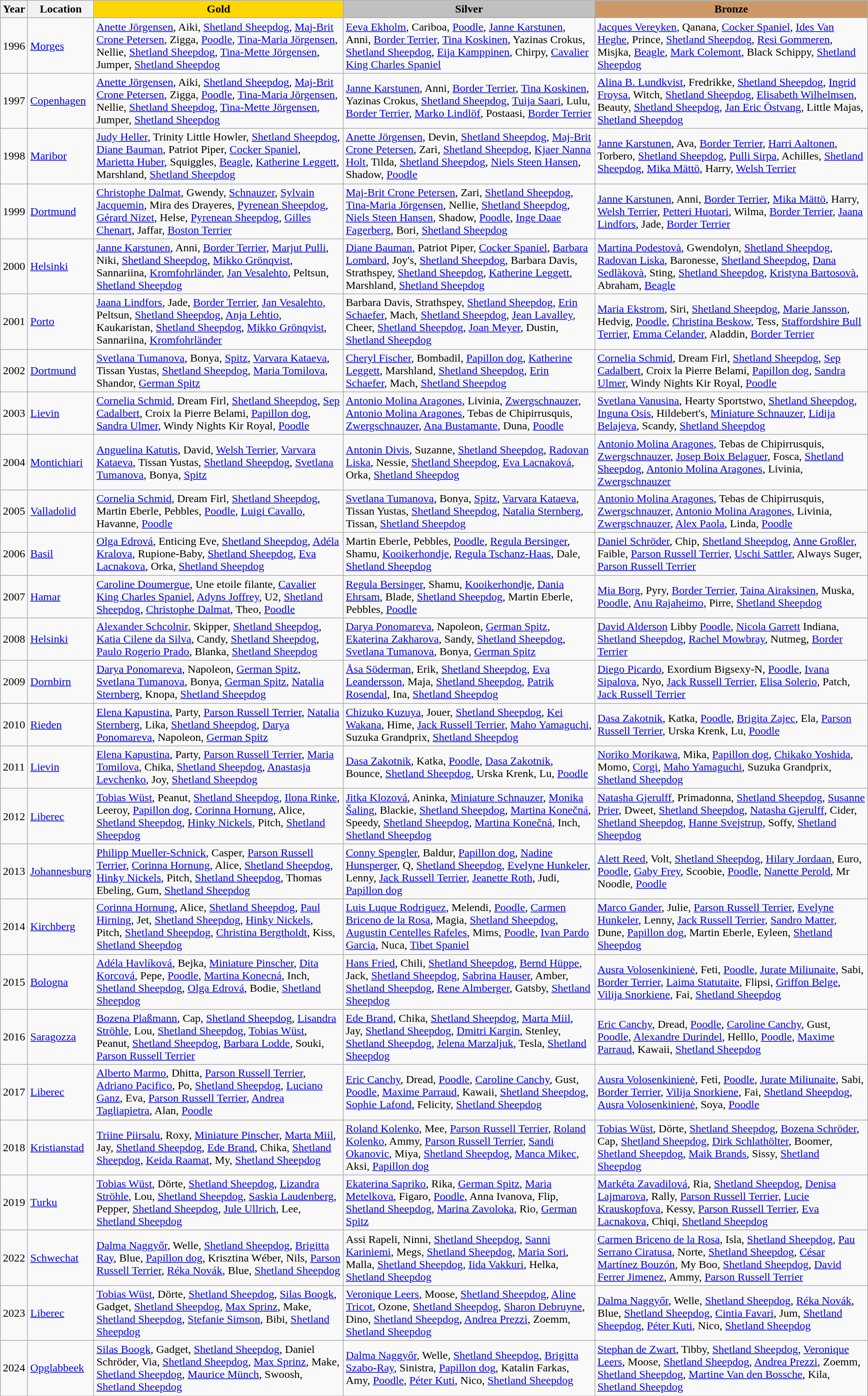<table class="wikitable">
<tr>
<th>Year</th>
<th>Location</th>
<th style="background-color:gold;">Gold</th>
<th style="background-color:silver;">Silver</th>
<th style="background-color:#cc9966;">Bronze</th>
</tr>
<tr>
<td>1996</td>
<td> <a href='#'>Morges</a></td>
<td> <a href='#'>Anette Jörgensen</a>, Aiki, <a href='#'>Shetland Sheepdog</a>, <a href='#'>Maj-Brit Crone Petersen</a>, Zigga, <a href='#'>Poodle</a>, <a href='#'>Tina-Maria Jörgensen</a>, Nellie, <a href='#'>Shetland Sheepdog</a>, <a href='#'>Tina-Mette Jörgensen</a>, Jumper, <a href='#'>Shetland Sheepdog</a></td>
<td> <a href='#'>Eeva Ekholm</a>, Cariboa, <a href='#'>Poodle</a>, <a href='#'>Janne Karstunen</a>, Anni, <a href='#'>Border Terrier</a>, <a href='#'>Tina Koskinen</a>, Yazinas Crokus, <a href='#'>Shetland Sheepdog</a>, <a href='#'>Eija Kamppinen</a>, Chirpy, <a href='#'>Cavalier King Charles Spaniel</a></td>
<td> <a href='#'>Jacques Vereyken</a>, Qanana, <a href='#'>Cocker Spaniel</a>, <a href='#'>Ides Van Heghe</a>, Prince, <a href='#'>Shetland Sheepdog</a>, <a href='#'>Resi Gommeren</a>, Misjka, <a href='#'>Beagle</a>, <a href='#'>Mark Colemont</a>, Black Schippy, <a href='#'>Shetland Sheepdog</a></td>
</tr>
<tr>
<td>1997</td>
<td> <a href='#'>Copenhagen</a></td>
<td> <a href='#'>Anette Jörgensen</a>, Aiki, <a href='#'>Shetland Sheepdog</a>, <a href='#'>Maj-Brit Crone Petersen</a>, Zigga, <a href='#'>Poodle</a>, <a href='#'>Tina-Maria Jörgensen</a>, Nellie, <a href='#'>Shetland Sheepdog</a>, <a href='#'>Tina-Mette Jörgensen</a>, Jumper, <a href='#'>Shetland Sheepdog</a></td>
<td> <a href='#'>Janne Karstunen</a>, Anni, <a href='#'>Border Terrier</a>, <a href='#'>Tina Koskinen</a>, Yazinas Crokus, <a href='#'>Shetland Sheepdog</a>, <a href='#'>Tuija Saari</a>, Lulu, <a href='#'>Border Terrier</a>, <a href='#'>Marko Lindlöf</a>, Postaasi, <a href='#'>Border Terrier</a></td>
<td> <a href='#'>Alina B. Lundkvist</a>, Fredrikke, <a href='#'>Shetland Sheepdog</a>, <a href='#'>Ingrid Froysa</a>, Witch, <a href='#'>Shetland Sheepdog</a>, <a href='#'>Elisabeth Wilhelmsen</a>, Beauty, <a href='#'>Shetland Sheepdog</a>, <a href='#'>Jan Eric Östvang</a>, Little Majas, <a href='#'>Shetland Sheepdog</a></td>
</tr>
<tr>
<td>1998</td>
<td> <a href='#'>Maribor</a></td>
<td> <a href='#'>Judy Heller</a>, Trinity Little Howler, <a href='#'>Shetland Sheepdog</a>, <a href='#'>Diane Bauman</a>, Patriot Piper, <a href='#'>Cocker Spaniel</a>, <a href='#'>Marietta Huber</a>, Squiggles, <a href='#'>Beagle</a>, <a href='#'>Katherine Leggett</a>, Marshland, <a href='#'>Shetland Sheepdog</a></td>
<td> <a href='#'>Anette Jörgensen</a>, Devin, <a href='#'>Shetland Sheepdog</a>, <a href='#'>Maj-Brit Crone Petersen</a>, Zari, <a href='#'>Shetland Sheepdog</a>, <a href='#'>Kjaer Nanna Holt</a>, Tilda, <a href='#'>Shetland Sheepdog</a>, <a href='#'>Niels Steen Hansen</a>, Shadow, <a href='#'>Poodle</a></td>
<td> <a href='#'>Janne Karstunen</a>, Ava, <a href='#'>Border Terrier</a>, <a href='#'>Harri Aaltonen</a>, Torbero, <a href='#'>Shetland Sheepdog</a>, <a href='#'>Pulli Sirpa</a>, Achilles, <a href='#'>Shetland Sheepdog</a>, <a href='#'>Mika Mättö</a>, Harry, <a href='#'>Welsh Terrier</a></td>
</tr>
<tr>
<td>1999</td>
<td> <a href='#'>Dortmund</a></td>
<td> <a href='#'>Christophe Dalmat</a>, Gwendy, <a href='#'>Schnauzer</a>, <a href='#'>Sylvain Jacquemin</a>, Mira des Drayeres, <a href='#'>Pyrenean Sheepdog</a>, <a href='#'>Gérard Nizet</a>, Helse, <a href='#'>Pyrenean Sheepdog</a>, <a href='#'>Gilles Chenart</a>, Jaffar, <a href='#'>Boston Terrier</a></td>
<td> <a href='#'>Maj-Brit Crone Petersen</a>, Zari, <a href='#'>Shetland Sheepdog</a>, <a href='#'>Tina-Maria Jörgensen</a>, Nellie, <a href='#'>Shetland Sheepdog</a>, <a href='#'>Niels Steen Hansen</a>, Shadow, <a href='#'>Poodle</a>, <a href='#'>Inge Daae Fagerberg</a>, Bori, <a href='#'>Shetland Sheepdog</a></td>
<td> <a href='#'>Janne Karstunen</a>, Anni, <a href='#'>Border Terrier</a>, <a href='#'>Mika Mättö</a>, Harry, <a href='#'>Welsh Terrier</a>, <a href='#'>Petteri Huotari</a>, Wilma, <a href='#'>Border Terrier</a>, <a href='#'>Jaana Lindfors</a>, Jade, <a href='#'>Border Terrier</a></td>
</tr>
<tr>
<td>2000</td>
<td> <a href='#'>Helsinki</a></td>
<td> <a href='#'>Janne Karstunen</a>, Anni, <a href='#'>Border Terrier</a>, <a href='#'>Marjut Pulli</a>, Niki, <a href='#'>Shetland Sheepdog</a>, <a href='#'>Mikko Grönqvist</a>, Sannariina, <a href='#'>Kromfohrländer</a>, <a href='#'>Jan Vesalehto</a>, Peltsun, <a href='#'>Shetland Sheepdog</a></td>
<td> <a href='#'>Diane Bauman</a>, Patriot Piper, <a href='#'>Cocker Spaniel</a>, <a href='#'>Barbara Lombard</a>, Joy's, <a href='#'>Shetland Sheepdog</a>, Barbara Davis, Strathspey, <a href='#'>Shetland Sheepdog</a>, <a href='#'>Katherine Leggett</a>, Marshland, <a href='#'>Shetland Sheepdog</a></td>
<td> <a href='#'>Martina Podestovà</a>, Gwendolyn, <a href='#'>Shetland Sheepdog</a>, <a href='#'>Radovan Liska</a>, Baronesse, <a href='#'>Shetland Sheepdog</a>, <a href='#'>Dana Sedlàkovà</a>, Sting, <a href='#'>Shetland Sheepdog</a>, <a href='#'>Kristyna Bartosovà</a>, Abraham, <a href='#'>Beagle</a></td>
</tr>
<tr>
<td>2001</td>
<td> <a href='#'>Porto</a></td>
<td> <a href='#'>Jaana Lindfors</a>, Jade, <a href='#'>Border Terrier</a>, <a href='#'>Jan Vesalehto</a>, Peltsun, <a href='#'>Shetland Sheepdog</a>, <a href='#'>Anja Lehtio</a>, Kaukaristan, <a href='#'>Shetland Sheepdog</a>, <a href='#'>Mikko Grönqvist</a>, Sannariina, <a href='#'>Kromfohrländer</a></td>
<td> Barbara Davis, Strathspey, <a href='#'>Shetland Sheepdog</a>, <a href='#'>Erin Schaefer</a>, Mach, <a href='#'>Shetland Sheepdog</a>, <a href='#'>Jean Lavalley</a>, Cheer, <a href='#'>Shetland Sheepdog</a>, <a href='#'>Joan Meyer</a>, Dustin, <a href='#'>Shetland Sheepdog</a></td>
<td> <a href='#'>Maria Ekstrom</a>, Siri, <a href='#'>Shetland Sheepdog</a>, <a href='#'>Marie Jansson</a>, Hedvig, <a href='#'>Poodle</a>, <a href='#'>Christina Beskow</a>, Tess, <a href='#'>Staffordshire Bull Terrier</a>, <a href='#'>Emma Celander</a>, Aladdin, <a href='#'>Border Terrier</a></td>
</tr>
<tr>
<td>2002</td>
<td> <a href='#'>Dortmund</a></td>
<td> <a href='#'>Svetlana Tumanova</a>, Bonya, <a href='#'>Spitz</a>, <a href='#'>Varvara Kataeva</a>, Tissan Yustas, <a href='#'>Shetland Sheepdog</a>, <a href='#'>Maria Tomilova</a>, Shandor, <a href='#'>German Spitz</a></td>
<td> <a href='#'>Cheryl Fischer</a>, Bombadil, <a href='#'>Papillon dog</a>, <a href='#'>Katherine Leggett</a>, Marshland, <a href='#'>Shetland Sheepdog</a>, <a href='#'>Erin Schaefer</a>, Mach, <a href='#'>Shetland Sheepdog</a></td>
<td> <a href='#'>Cornelia Schmid</a>, Dream Firl, <a href='#'>Shetland Sheepdog</a>, <a href='#'>Sep Cadalbert</a>, Croix la Pierre Belami, <a href='#'>Papillon dog</a>, <a href='#'>Sandra Ulmer</a>, Windy Nights Kir Royal, <a href='#'>Poodle</a></td>
</tr>
<tr>
<td>2003</td>
<td> <a href='#'>Lievin</a></td>
<td> <a href='#'>Cornelia Schmid</a>, Dream Firl, <a href='#'>Shetland Sheepdog</a>, <a href='#'>Sep Cadalbert</a>, Croix la Pierre Belami, <a href='#'>Papillon dog</a>, <a href='#'>Sandra Ulmer</a>, Windy Nights Kir Royal, <a href='#'>Poodle</a></td>
<td> <a href='#'>Antonio Molina Aragones</a>, Livinia, <a href='#'>Zwergschnauzer</a>, <a href='#'>Antonio Molina Aragones</a>, 	Tebas de Chipirrusquis, <a href='#'>Zwergschnauzer</a>, <a href='#'>Ana Bustamante</a>, Duna, <a href='#'>Poodle</a></td>
<td> <a href='#'>Svetlana Vanusina</a>, Hearty Sportstwo, <a href='#'>Shetland Sheepdog</a>, <a href='#'>Inguna Osis</a>, Hildebert's, <a href='#'>Miniature Schnauzer</a>, <a href='#'>Lidija Belajeva</a>, Scandy, <a href='#'>Shetland Sheepdog</a></td>
</tr>
<tr>
<td>2004</td>
<td> <a href='#'>Montichiari</a></td>
<td> <a href='#'>Anguelina Katutis</a>, David, <a href='#'>Welsh Terrier</a>, <a href='#'>Varvara Kataeva</a>, Tissan Yustas, <a href='#'>Shetland Sheepdog</a>, <a href='#'>Svetlana Tumanova</a>, Bonya, <a href='#'>Spitz</a></td>
<td> <a href='#'>Antonin Divis</a>, Suzanne, <a href='#'>Shetland Sheepdog</a>, <a href='#'>Radovan Liska</a>, Nessie, <a href='#'>Shetland Sheepdog</a>, <a href='#'>Eva Lacnaková</a>, Orka, <a href='#'>Shetland Sheepdog</a></td>
<td> <a href='#'>Antonio Molina Aragones</a>, Tebas de Chipirrusquis, <a href='#'>Zwergschnauzer</a>, <a href='#'>Josep Boix Belaguer</a>, Fosca, <a href='#'>Shetland Sheepdog</a>, <a href='#'>Antonio Molina Aragones</a>, Livinia, <a href='#'>Zwergschnauzer</a></td>
</tr>
<tr>
<td>2005</td>
<td> <a href='#'>Valladolid</a></td>
<td> <a href='#'>Cornelia Schmid</a>, Dream Firl, <a href='#'>Shetland Sheepdog</a>, Martin Eberle, Pebbles, <a href='#'>Poodle</a>, <a href='#'>Luigi Cavallo</a>, Havanne, <a href='#'>Poodle</a></td>
<td> <a href='#'>Svetlana Tumanova</a>, Bonya, <a href='#'>Spitz</a>, <a href='#'>Varvara Kataeva</a>, Tissan Yustas, <a href='#'>Shetland Sheepdog</a>, <a href='#'>Natalia Sternberg</a>, Tissan, <a href='#'>Shetland Sheepdog</a></td>
<td> <a href='#'>Antonio Molina Aragones</a>, Tebas de Chipirrusquis, <a href='#'>Zwergschnauzer</a>, <a href='#'>Antonio Molina Aragones</a>, Livinia, <a href='#'>Zwergschnauzer</a>, <a href='#'>Alex Paola</a>, Linda, <a href='#'>Poodle</a></td>
</tr>
<tr>
<td>2006</td>
<td> <a href='#'>Basil</a></td>
<td> <a href='#'>Olga Edrová</a>, Enticing Eve, <a href='#'>Shetland Sheepdog</a>, <a href='#'>Adéla Kralova</a>, Rupione-Baby, <a href='#'>Shetland Sheepdog</a>, <a href='#'>Eva Lacnakova</a>, Orka, <a href='#'>Shetland Sheepdog</a></td>
<td> Martin Eberle, Pebbles, <a href='#'>Poodle</a>, <a href='#'>Regula Bersinger</a>, Shamu, <a href='#'>Kooikerhondje</a>, <a href='#'>Regula Tschanz-Haas</a>, Dale, <a href='#'>Shetland Sheepdog</a></td>
<td> <a href='#'>Daniel Schröder</a>, Chip, <a href='#'>Shetland Sheepdog</a>, <a href='#'>Anne Großler</a>, Faible, <a href='#'>Parson Russell Terrier</a>, <a href='#'>Uschi Sattler</a>, Always Suger, <a href='#'>Parson Russell Terrier</a></td>
</tr>
<tr>
<td>2007</td>
<td> <a href='#'>Hamar</a></td>
<td> <a href='#'>Caroline Doumergue</a>, Une etoile filante, <a href='#'>Cavalier King Charles Spaniel</a>, <a href='#'>Adyns Joffrey</a>, U2, <a href='#'>Shetland Sheepdog</a>, <a href='#'>Christophe Dalmat</a>, Theo, <a href='#'>Poodle</a></td>
<td> <a href='#'>Regula Bersinger</a>, Shamu, <a href='#'>Kooikerhondje</a>, <a href='#'>Dania Ehrsam</a>, Blade, <a href='#'>Shetland Sheepdog</a>, Martin Eberle, Pebbles, <a href='#'>Poodle</a></td>
<td> <a href='#'>Mia Borg</a>, Pyry, <a href='#'>Border Terrier</a>, <a href='#'>Taina Airaksinen</a>, Muska, <a href='#'>Poodle</a>, <a href='#'>Anu Rajaheimo</a>, Pirre, <a href='#'>Shetland Sheepdog</a></td>
</tr>
<tr>
<td>2008</td>
<td> <a href='#'>Helsinki</a></td>
<td> <a href='#'>Alexander Schcolnir</a>, Skipper, <a href='#'>Shetland Sheepdog</a>, <a href='#'>Katia Cilene da Silva</a>, Candy, <a href='#'>Shetland Sheepdog</a>, <a href='#'>Paulo Rogerio Prado</a>, Blanka, <a href='#'>Shetland Sheepdog</a></td>
<td> <a href='#'>Darya Ponomareva</a>, Napoleon, <a href='#'>German Spitz</a>, <a href='#'>Ekaterina Zakharova</a>, Sandy, <a href='#'>Shetland Sheepdog</a>, <a href='#'>Svetlana Tumanova</a>, Bonya, <a href='#'>German Spitz</a></td>
<td> <a href='#'>David Alderson</a> Libby <a href='#'>Poodle</a>, <a href='#'>Nicola Garrett</a> Indiana, <a href='#'>Shetland Sheepdog</a>, <a href='#'>Rachel Mowbray</a>, Nutmeg, <a href='#'>Border Terrier</a></td>
</tr>
<tr>
<td>2009</td>
<td> <a href='#'>Dornbirn</a></td>
<td> <a href='#'>Darya Ponomareva</a>, Napoleon, <a href='#'>German Spitz</a>, <a href='#'>Svetlana Tumanova</a>, Bonya, <a href='#'>German Spitz</a>, <a href='#'>Natalia Sternberg</a>, Knopa, <a href='#'>Shetland Sheepdog</a></td>
<td> <a href='#'>Åsa Söderman</a>, Erik, <a href='#'>Shetland Sheepdog</a>, <a href='#'>Eva Leandersson</a>, Maja, <a href='#'>Shetland Sheepdog</a>, <a href='#'>Patrik Rosendal</a>, Ina, <a href='#'>Shetland Sheepdog</a></td>
<td> <a href='#'>Diego Picardo</a>, Exordium Bigsexy-N, <a href='#'>Poodle</a>, <a href='#'>Ivana Sipalova</a>, Nyo, <a href='#'>Jack Russell Terrier</a>, <a href='#'>Elisa Solerio</a>, Patch, <a href='#'>Jack Russell Terrier</a></td>
</tr>
<tr>
<td>2010</td>
<td> <a href='#'>Rieden</a></td>
<td> <a href='#'>Elena Kapustina</a>, Party, <a href='#'>Parson Russell Terrier</a>, <a href='#'>Natalia Sternberg</a>, Lika, <a href='#'>Shetland Sheepdog</a>, <a href='#'>Darya Ponomareva</a>, Napoleon, <a href='#'>German Spitz</a></td>
<td> <a href='#'>Chizuko Kuzuya</a>, Jouer, <a href='#'>Shetland Sheepdog</a>, <a href='#'>Kei Wakana</a>, Hime, <a href='#'>Jack Russell Terrier</a>, <a href='#'>Maho Yamaguchi</a>, Suzuka Grandprix, <a href='#'>Shetland Sheepdog</a></td>
<td> <a href='#'>Dasa Zakotnik</a>, Katka, <a href='#'>Poodle</a>, <a href='#'>Brigita Zajec</a>, Ela, <a href='#'>Parson Russell Terrier</a>, Urska Krenk, Lu, <a href='#'>Poodle</a></td>
</tr>
<tr>
<td>2011</td>
<td> <a href='#'>Lievin</a></td>
<td> <a href='#'>Elena Kapustina</a>, Party, <a href='#'>Parson Russell Terrier</a>, <a href='#'>Maria Tomilova</a>, Chika, <a href='#'>Shetland Sheepdog</a>, <a href='#'>Anastasja Levchenko</a>, Joy, <a href='#'>Shetland Sheepdog</a></td>
<td> <a href='#'>Dasa Zakotnik</a>, Katka, <a href='#'>Poodle</a>, <a href='#'>Dasa Zakotnik</a>, Bounce, <a href='#'>Shetland Sheepdog</a>, Urska Krenk, Lu, <a href='#'>Poodle</a></td>
<td> <a href='#'>Noriko Morikawa</a>, Mika, <a href='#'>Papillon dog</a>, <a href='#'>Chikako Yoshida</a>, Momo, <a href='#'>Corgi</a>, <a href='#'>Maho Yamaguchi</a>, Suzuka Grandprix, <a href='#'>Shetland Sheepdog</a></td>
</tr>
<tr>
<td>2012</td>
<td> <a href='#'>Liberec</a></td>
<td> <a href='#'>Tobias Wüst</a>, Peanut, <a href='#'>Shetland Sheepdog</a>, <a href='#'>Ilona Rinke</a>, Leeroy, <a href='#'>Papillon dog</a>, <a href='#'>Corinna Hornung</a>, Alice, <a href='#'>Shetland Sheepdog</a>, <a href='#'>Hinky Nickels</a>, Pitch, <a href='#'>Shetland Sheepdog</a></td>
<td> <a href='#'>Jitka Klozová</a>, Aninka, <a href='#'>Miniature Schnauzer</a>, <a href='#'>Monika Šaling</a>, Blackie, <a href='#'>Shetland Sheepdog</a>, <a href='#'>Martina Konečná</a>, Speedy, <a href='#'>Shetland Sheepdog</a>, <a href='#'>Martina Konečná</a>, Inch, <a href='#'>Shetland Sheepdog</a></td>
<td> <a href='#'>Natasha Gjerulff</a>, Primadonna, <a href='#'>Shetland Sheepdog</a>, <a href='#'>Susanne Prier</a>, Dweet, <a href='#'>Shetland Sheepdog</a>, <a href='#'>Natasha Gjerulff</a>, Cider, <a href='#'>Shetland Sheepdog</a>, <a href='#'>Hanne Svejstrup</a>, Soffy, <a href='#'>Shetland Sheepdog</a></td>
</tr>
<tr>
<td>2013</td>
<td> <a href='#'>Johannesburg</a></td>
<td> <a href='#'>Philipp Mueller-Schnick</a>, Casper, <a href='#'>Parson Russell Terrier</a>, <a href='#'>Corinna Hornung</a>, Alice, <a href='#'>Shetland Sheepdog</a>, <a href='#'>Hinky Nickels</a>, Pitch, <a href='#'>Shetland Sheepdog</a>, Thomas Ebeling, Gum, <a href='#'>Shetland Sheepdog</a></td>
<td> <a href='#'>Conny Spengler</a>, Baldur, <a href='#'>Papillon dog</a>, <a href='#'>Nadine Hunsperger</a>, Q, <a href='#'>Shetland Sheepdog</a>, <a href='#'>Evelyne Hunkeler</a>, Lenny, <a href='#'>Jack Russell Terrier</a>, <a href='#'>Jeanette Roth</a>, Judi, <a href='#'>Papillon dog</a></td>
<td> <a href='#'>Alett Reed</a>, Volt, <a href='#'>Shetland Sheepdog</a>, <a href='#'>Hilary Jordaan</a>, Euro, <a href='#'>Poodle</a>, <a href='#'>Gaby Frey</a>, Scoobie, <a href='#'>Poodle</a>, <a href='#'>Nanette Perold</a>, Mr Noodle, <a href='#'>Poodle</a></td>
</tr>
<tr>
<td>2014</td>
<td> <a href='#'>Kirchberg</a></td>
<td> <a href='#'>Corinna Hornung</a>, Alice, <a href='#'>Shetland Sheepdog</a>, <a href='#'>Paul Hirning</a>, Jet, <a href='#'>Shetland Sheepdog</a>, <a href='#'>Hinky Nickels</a>, Pitch, <a href='#'>Shetland Sheepdog</a>, <a href='#'>Christina Bergtholdt</a>, Kiss, <a href='#'>Shetland Sheepdog</a></td>
<td> <a href='#'>Luis Luque Rodriguez</a>, Melendi, <a href='#'>Poodle</a>, <a href='#'>Carmen Briceno de la Rosa</a>, Magia, <a href='#'>Shetland Sheepdog</a>, <a href='#'>Augustin Centelles Rafeles</a>, Mims, <a href='#'>Poodle</a>, <a href='#'>Ivan Pardo Garcia</a>, Nuca, <a href='#'>Tibet Spaniel</a></td>
<td> <a href='#'>Marco Gander</a>, Julie, <a href='#'>Parson Russell Terrier</a>, <a href='#'>Evelyne Hunkeler</a>, Lenny, <a href='#'>Jack Russell Terrier</a>, <a href='#'>Sandro Matter</a>, Dune, <a href='#'>Papillon dog</a>, Martin Eberle, Eyleen, <a href='#'>Shetland Sheepdog</a></td>
</tr>
<tr>
<td>2015</td>
<td> <a href='#'>Bologna</a></td>
<td> <a href='#'>Adéla Havlíková</a>, Bejka, <a href='#'>Miniature Pinscher</a>, <a href='#'>Dita Korcová</a>, Pepe, <a href='#'>Poodle</a>, <a href='#'>Martina Konecná</a>, Inch, <a href='#'>Shetland Sheepdog</a>, <a href='#'>Olga Edrová</a>, Bodie, <a href='#'>Shetland Sheepdog</a></td>
<td> <a href='#'>Hans Fried</a>, Chili, <a href='#'>Shetland Sheepdog</a>, <a href='#'>Bernd Hüppe</a>, Jack, <a href='#'>Shetland Sheepdog</a>, <a href='#'>Sabrina Hauser</a>, Amber, <a href='#'>Shetland Sheepdog</a>, <a href='#'>Rene Almberger</a>, Gatsby, <a href='#'>Shetland Sheepdog</a></td>
<td> <a href='#'>Ausra Volosenkinienė</a>, Feti, <a href='#'>Poodle</a>, <a href='#'>Jurate Miliunaite</a>, Sabi, <a href='#'>Border Terrier</a>, <a href='#'>Laima Statutaite</a>, Flipsi, <a href='#'>Griffon Belge</a>, <a href='#'>Vilija Snorkiene</a>, Fai, <a href='#'>Shetland Sheepdog</a></td>
</tr>
<tr>
<td>2016</td>
<td> <a href='#'>Saragozza</a></td>
<td> <a href='#'>Bozena Plaßmann</a>, Cap, <a href='#'>Shetland Sheepdog</a>, <a href='#'>Lisandra Ströhle</a>, Lou, <a href='#'>Shetland Sheepdog</a>, <a href='#'>Tobias Wüst</a>, Peanut, <a href='#'>Shetland Sheepdog</a>, <a href='#'>Barbara Lodde</a>, Souki, <a href='#'>Parson Russell Terrier</a></td>
<td> <a href='#'>Ede Brand</a>, Chika, <a href='#'>Shetland Sheepdog</a>, <a href='#'>Marta Miil</a>, Jay, <a href='#'>Shetland Sheepdog</a>, <a href='#'>Dmitri Kargin</a>, Stenley, <a href='#'>Shetland Sheepdog</a>, <a href='#'>Jelena Marzaljuk</a>, Tesla, <a href='#'>Shetland Sheepdog</a></td>
<td> <a href='#'>Eric Canchy</a>, Dread, <a href='#'>Poodle</a>, <a href='#'>Caroline Canchy</a>, Gust, <a href='#'>Poodle</a>, <a href='#'>Alexandre Durindel</a>, Helllo, <a href='#'>Poodle</a>, <a href='#'>Maxime Parraud</a>, Kawaii, <a href='#'>Shetland Sheepdog</a></td>
</tr>
<tr>
<td>2017</td>
<td> <a href='#'>Liberec</a></td>
<td> <a href='#'>Alberto Marmo</a>, Dhitta, <a href='#'>Parson Russell Terrier</a>, <a href='#'>Adriano Pacifico</a>, Po, <a href='#'>Shetland Sheepdog</a>, <a href='#'>Luciano Ganz</a>, Eva, <a href='#'>Parson Russell Terrier</a>, <a href='#'>Andrea Tagliapietra</a>, Alan, <a href='#'>Poodle</a></td>
<td> <a href='#'>Eric Canchy</a>, Dread, <a href='#'>Poodle</a>, <a href='#'>Caroline Canchy</a>, Gust, <a href='#'>Poodle</a>, <a href='#'>Maxime Parraud</a>, Kawaii, <a href='#'>Shetland Sheepdog</a>, <a href='#'>Sophie Lafond</a>, Felicity, <a href='#'>Shetland Sheepdog</a></td>
<td> <a href='#'>Ausra Volosenkinienė</a>, Feti, <a href='#'>Poodle</a>, <a href='#'>Jurate Miliunaite</a>, Sabi, <a href='#'>Border Terrier</a>, <a href='#'>Vilija Snorkiene</a>, Fai, <a href='#'>Shetland Sheepdog</a>, <a href='#'>Ausra Volosenkinienė</a>, Soya, <a href='#'>Poodle</a></td>
</tr>
<tr>
<td>2018</td>
<td> <a href='#'>Kristianstad</a></td>
<td> <a href='#'>Triine Piirsalu</a>, Roxy, <a href='#'>Miniature Pinscher</a>, <a href='#'>Marta Miil</a>, Jay, <a href='#'>Shetland Sheepdog</a>, <a href='#'>Ede Brand</a>, Chika, <a href='#'>Shetland Sheepdog</a>, <a href='#'>Keida Raamat</a>, My, <a href='#'>Shetland Sheepdog</a></td>
<td> <a href='#'>Roland Kolenko</a>, Mee, <a href='#'>Parson Russell Terrier</a>, <a href='#'>Roland Kolenko</a>, Ammy, <a href='#'>Parson Russell Terrier</a>, <a href='#'>Sandi Okanovic</a>, Miya, <a href='#'>Shetland Sheepdog</a>, <a href='#'>Manca Mikec</a>, Aksi, <a href='#'>Papillon dog</a></td>
<td> <a href='#'>Tobias Wüst</a>, Dörte, <a href='#'>Shetland Sheepdog</a>, <a href='#'>Bozena Schröder</a>, Cap, <a href='#'>Shetland Sheepdog</a>, <a href='#'>Dirk Schlathölter</a>, Boomer, <a href='#'>Shetland Sheepdog</a>, <a href='#'>Maik Brands</a>, Sissy, <a href='#'>Shetland Sheepdog</a></td>
</tr>
<tr>
<td>2019</td>
<td> <a href='#'>Turku</a></td>
<td> <a href='#'>Tobias Wüst</a>, Dörte, <a href='#'>Shetland Sheepdog</a>, <a href='#'>Lizandra Ströhle</a>, Lou, <a href='#'>Shetland Sheepdog</a>, <a href='#'>Saskia Laudenberg</a>, Pepper, <a href='#'>Shetland Sheepdog</a>, <a href='#'>Jule Ullrich</a>, Lee, <a href='#'>Shetland Sheepdog</a></td>
<td> <a href='#'>Ekaterina Sapriko</a>, Rika, <a href='#'>German Spitz</a>, <a href='#'>Maria Metelkova</a>, Figaro, <a href='#'>Poodle</a>, Anna Ivanova, Flip, <a href='#'>Shetland Sheepdog</a>, <a href='#'>Marina Zavoloka</a>, Rio, <a href='#'>German Spitz</a></td>
<td> <a href='#'>Markéta Zavadilová</a>, Ria, <a href='#'>Shetland Sheepdog</a>, <a href='#'>Denisa Lajmarova</a>, Rally, <a href='#'>Parson Russell Terrier</a>, <a href='#'>Lucie Krauskopfova</a>, Kessy, <a href='#'>Parson Russell Terrier</a>, <a href='#'>Eva Lacnakova</a>, Chiqi, <a href='#'>Shetland Sheepdog</a></td>
</tr>
<tr>
<td>2022</td>
<td> <a href='#'>Schwechat</a></td>
<td> <a href='#'>Dalma Naggyőr</a>, Welle, <a href='#'>Shetland Sheepdog</a>, <a href='#'>Brigitta Ray</a>, Blue, <a href='#'>Papillon dog</a>, Krisztina Wéber, Nils, <a href='#'>Parson Russell Terrier</a>, <a href='#'>Réka Novák</a>, Blue, <a href='#'>Shetland Sheepdog</a></td>
<td> Assi Rapeli, Ninni, <a href='#'>Shetland Sheepdog</a>, <a href='#'>Sanni Kariniemi</a>, Megs, <a href='#'>Shetland Sheepdog</a>, <a href='#'>Maria Sori</a>, Malla, <a href='#'>Shetland Sheepdog</a>, <a href='#'>Iida Vakkuri</a>, Helka, <a href='#'>Shetland Sheepdog</a></td>
<td> <a href='#'>Carmen Briceno de la Rosa</a>, Isla, <a href='#'>Shetland Sheepdog</a>, <a href='#'>Pau Serrano Ciratusa</a>, Norte, <a href='#'>Shetland Sheepdog</a>, <a href='#'>César Martínez Bouzón</a>, My Boo, <a href='#'>Shetland Sheepdog</a>, <a href='#'>David Ferrer Jimenez</a>, Ammy, <a href='#'>Parson Russell Terrier</a></td>
</tr>
<tr>
<td>2023</td>
<td> <a href='#'>Liberec</a></td>
<td> <a href='#'>Tobias Wüst</a>, Dörte, <a href='#'>Shetland Sheepdog</a>, <a href='#'>Silas Boogk</a>, Gadget, <a href='#'>Shetland Sheepdog</a>, <a href='#'>Max Sprinz</a>, Make, <a href='#'>Shetland Sheepdog</a>, <a href='#'>Stefanie Simson</a>, Bibi, <a href='#'>Shetland Sheepdog</a></td>
<td> <a href='#'>Veronique Leers</a>, Moose, <a href='#'>Shetland Sheepdog</a>, <a href='#'>Aline Tricot</a>, Ozone, <a href='#'>Shetland Sheepdog</a>, <a href='#'>Sharon Debruyne</a>, Dino, <a href='#'>Shetland Sheepdog</a>, <a href='#'>Andrea Prezzi</a>, Zoemm, <a href='#'>Shetland Sheepdog</a></td>
<td> <a href='#'>Dalma Naggyőr</a>, Welle, <a href='#'>Shetland Sheepdog</a>, <a href='#'>Réka Novák</a>, Blue, <a href='#'>Shetland Sheepdog</a>, <a href='#'>Cintia Favari</a>, Jum, <a href='#'>Shetland Sheepdog</a>, <a href='#'>Péter Kuti</a>, Nico, <a href='#'>Shetland Sheepdog</a></td>
</tr>
<tr>
<td>2024</td>
<td> <a href='#'>Opglabbeek</a></td>
<td> <a href='#'>Silas Boogk</a>, Gadget, <a href='#'>Shetland Sheepdog</a>, Daniel Schröder, Via, <a href='#'>Shetland Sheepdog</a>, <a href='#'>Max Sprinz</a>, Make, <a href='#'>Shetland Sheepdog</a>, <a href='#'>Maurice Münch</a>, Swoosh, <a href='#'>Shetland Sheepdog</a></td>
<td> <a href='#'>Dalma Naggyőr</a>, Welle, <a href='#'>Shetland Sheepdog</a>, <a href='#'>Brigitta Szabo-Ray</a>, Sinistra, <a href='#'>Papillon dog</a>, Katalin Farkas, Amy, <a href='#'>Poodle</a>, <a href='#'>Péter Kuti</a>, Nico, <a href='#'>Shetland Sheepdog</a></td>
<td> <a href='#'>Stephan de Zwart</a>, Tibby, <a href='#'>Shetland Sheepdog</a>, <a href='#'>Veronique Leers</a>, Moose, <a href='#'>Shetland Sheepdog</a>, <a href='#'>Andrea Prezzi</a>, Zoemm, <a href='#'>Shetland Sheepdog</a>, <a href='#'>Martine Van den Bossche</a>, Kila, <a href='#'>Shetland Sheepdog</a></td>
</tr>
</table>
